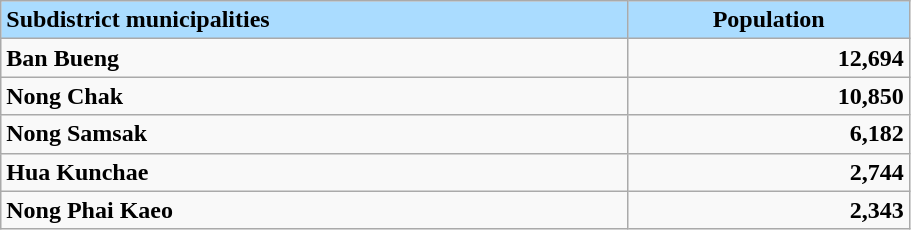<table class="wikitable" style="width:48%; display:inline-table;">
<tr>
<td style= "background: #aadcff;"><strong>Subdistrict municipalities</strong></td>
<td style= "background: #aadcff; text-align:center;"><strong>Population</strong></td>
</tr>
<tr>
<td><strong>Ban Bueng</strong></td>
<td style="text-align:right;"><strong>12,694</strong></td>
</tr>
<tr>
<td><strong>Nong Chak</strong></td>
<td style="text-align:right;"><strong>10,850</strong></td>
</tr>
<tr>
<td><strong>Nong Samsak</strong></td>
<td style="text-align:right;"><strong>6,182</strong></td>
</tr>
<tr>
<td><strong>Hua Kunchae</strong></td>
<td style="text-align:right;"><strong>2,744</strong></td>
</tr>
<tr>
<td><strong>Nong Phai Kaeo</strong></td>
<td style="text-align:right;"><strong>2,343</strong></td>
</tr>
</table>
